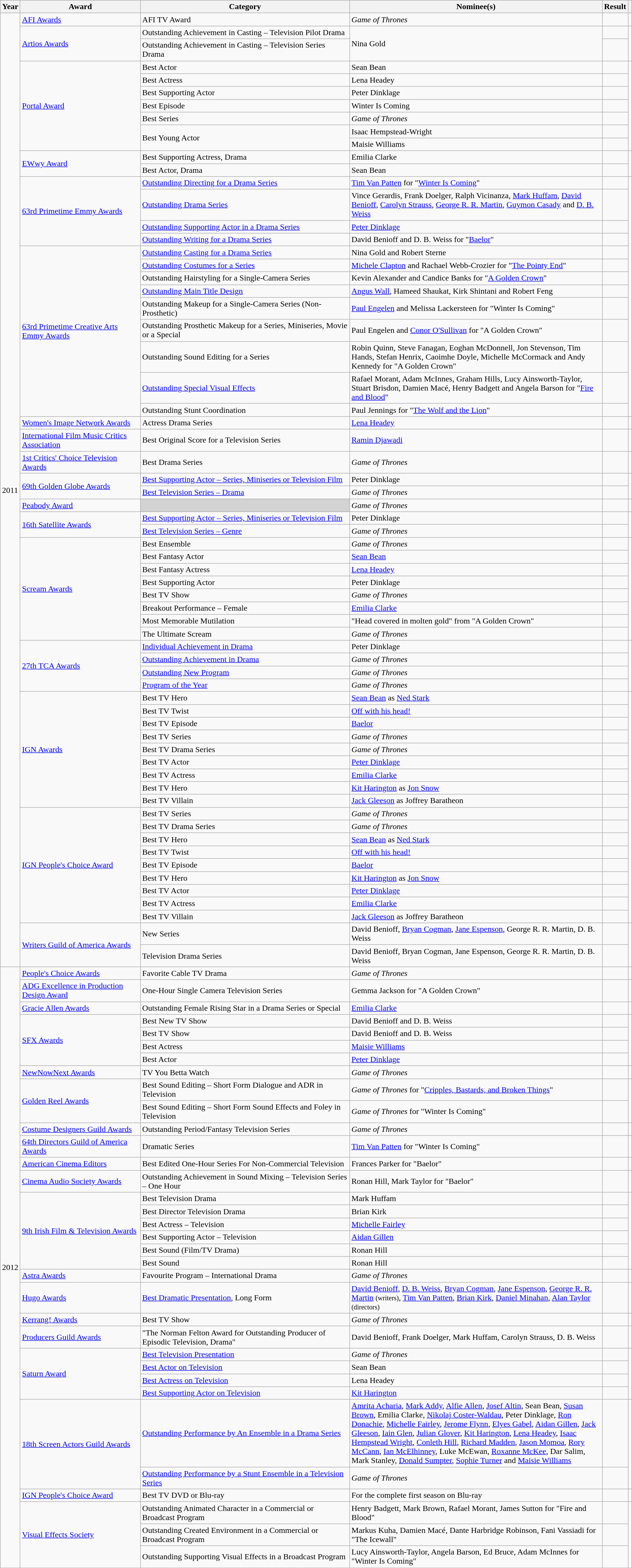<table class="wikitable sortable plainrowheaders">
<tr>
<th>Year</th>
<th>Award</th>
<th>Category</th>
<th style="width:40%;">Nominee(s)</th>
<th>Result</th>
<th class="unsortable"></th>
</tr>
<tr>
<td rowspan="65">2011</td>
<td scope="row"><a href='#'>AFI Awards</a></td>
<td scope="row">AFI TV Award</td>
<td scope="row"><em>Game of Thrones</em></td>
<td></td>
<td></td>
</tr>
<tr>
<td scope="row" rowspan="2"><a href='#'>Artios Awards</a></td>
<td scope="row">Outstanding Achievement in Casting – Television Pilot Drama</td>
<td scope="row" rowspan="2">Nina Gold</td>
<td></td>
<td rowspan="2"></td>
</tr>
<tr>
<td scope="row">Outstanding Achievement in Casting – Television Series Drama</td>
<td></td>
</tr>
<tr>
<td scope="row" rowspan="7"><a href='#'>Portal Award</a></td>
<td scope="row">Best Actor</td>
<td scope="row">Sean Bean</td>
<td></td>
<td rowspan="7"></td>
</tr>
<tr>
<td scope="row">Best Actress</td>
<td scope="row">Lena Headey</td>
<td></td>
</tr>
<tr>
<td scope="row">Best Supporting Actor</td>
<td scope="row">Peter Dinklage</td>
<td></td>
</tr>
<tr>
<td scope="row">Best Episode</td>
<td scope="row">Winter Is Coming</td>
<td></td>
</tr>
<tr>
<td scope="row">Best Series</td>
<td scope="row"><em>Game of Thrones</em></td>
<td></td>
</tr>
<tr>
<td scope="row" rowspan="2">Best Young Actor</td>
<td scope="row">Isaac Hempstead-Wright</td>
<td></td>
</tr>
<tr>
<td scope="row">Maisie Williams</td>
<td></td>
</tr>
<tr>
<td scope="row" rowspan="2"><a href='#'>EWwy Award</a></td>
<td scope="row">Best Supporting Actress, Drama</td>
<td scope="row">Emilia Clarke</td>
<td></td>
<td rowspan="2"><br></td>
</tr>
<tr>
<td scope="row">Best Actor, Drama</td>
<td scope="row">Sean Bean</td>
<td></td>
</tr>
<tr>
<td scope="row" rowspan="4"><a href='#'>63rd Primetime Emmy Awards</a></td>
<td scope="row"><a href='#'>Outstanding Directing for a Drama Series</a></td>
<td scope="row"><a href='#'>Tim Van Patten</a> for "<a href='#'>Winter Is Coming</a>"</td>
<td></td>
<td rowspan="13"></td>
</tr>
<tr>
<td scope="row"><a href='#'>Outstanding Drama Series</a></td>
<td scope="row">Vince Gerardis, Frank Doelger, Ralph Vicinanza, <a href='#'>Mark Huffam</a>, <a href='#'>David Benioff</a>, <a href='#'>Carolyn Strauss</a>, <a href='#'>George R. R. Martin</a>, <a href='#'>Guymon Casady</a> and <a href='#'>D. B. Weiss</a></td>
<td></td>
</tr>
<tr>
<td scope="row"><a href='#'>Outstanding Supporting Actor in a Drama Series</a></td>
<td scope="row"><a href='#'>Peter Dinklage</a></td>
<td></td>
</tr>
<tr>
<td scope="row"><a href='#'>Outstanding Writing for a Drama Series</a></td>
<td scope="row">David Benioff and D. B. Weiss for "<a href='#'>Baelor</a>"</td>
<td></td>
</tr>
<tr>
<td scope="row" rowspan="9"><a href='#'>63rd Primetime Creative Arts Emmy Awards</a></td>
<td scope="row"><a href='#'>Outstanding Casting for a Drama Series</a></td>
<td scope="row">Nina Gold and Robert Sterne</td>
<td></td>
</tr>
<tr>
<td scope="row"><a href='#'>Outstanding Costumes for a Series</a></td>
<td scope="row"><a href='#'>Michele Clapton</a> and Rachael Webb-Crozier for "<a href='#'>The Pointy End</a>"</td>
<td></td>
</tr>
<tr>
<td scope="row">Outstanding Hairstyling for a Single-Camera Series</td>
<td scope="row">Kevin Alexander and Candice Banks for "<a href='#'>A Golden Crown</a>"</td>
<td></td>
</tr>
<tr>
<td scope="row"><a href='#'>Outstanding Main Title Design</a></td>
<td scope="row"><a href='#'>Angus Wall</a>, Hameed Shaukat, Kirk Shintani and Robert Feng</td>
<td></td>
</tr>
<tr>
<td scope="row">Outstanding Makeup for a Single-Camera Series (Non-Prosthetic)</td>
<td scope="row"><a href='#'>Paul Engelen</a> and Melissa Lackersteen for "Winter Is Coming"</td>
<td></td>
</tr>
<tr>
<td scope="row">Outstanding Prosthetic Makeup for a Series, Miniseries, Movie or a Special</td>
<td scope="row">Paul Engelen and <a href='#'>Conor O'Sullivan</a> for "A Golden Crown"</td>
<td></td>
</tr>
<tr>
<td scope="row">Outstanding Sound Editing for a Series</td>
<td scope="row">Robin Quinn, Steve Fanagan, Eoghan McDonnell, Jon Stevenson, Tim Hands, Stefan Henrix, Caoimhe Doyle, Michelle McCormack and Andy Kennedy for "A Golden Crown"</td>
<td></td>
</tr>
<tr>
<td scope="row"><a href='#'>Outstanding Special Visual Effects</a></td>
<td scope="row">Rafael Morant, Adam McInnes, Graham Hills, Lucy Ainsworth-Taylor, Stuart Brisdon, Damien Macé, Henry Badgett and Angela Barson for "<a href='#'>Fire and Blood</a>"</td>
<td></td>
</tr>
<tr>
<td scope="row">Outstanding Stunt Coordination</td>
<td scope="row">Paul Jennings for "<a href='#'>The Wolf and the Lion</a>"</td>
<td></td>
</tr>
<tr>
<td scope="row"><a href='#'>Women's Image Network Awards</a></td>
<td scope="row">Actress Drama Series</td>
<td scope="row"><a href='#'>Lena Headey</a></td>
<td></td>
<td></td>
</tr>
<tr>
<td scope="row"><a href='#'>International Film Music Critics Association</a></td>
<td scope="row">Best Original Score for a Television Series</td>
<td scope="row"><a href='#'>Ramin Djawadi</a></td>
<td></td>
<td></td>
</tr>
<tr>
<td scope="row"><a href='#'>1st Critics' Choice Television Awards</a></td>
<td scope="row">Best Drama Series</td>
<td scope="row"><em>Game of Thrones</em></td>
<td></td>
<td></td>
</tr>
<tr>
<td scope="row" rowspan=2><a href='#'>69th Golden Globe Awards</a></td>
<td scope="row"><a href='#'>Best Supporting Actor – Series, Miniseries or Television Film</a></td>
<td scope="row">Peter Dinklage</td>
<td></td>
<td rowspan="2"></td>
</tr>
<tr>
<td scope="row"><a href='#'>Best Television Series – Drama</a></td>
<td scope="row"><em>Game of Thrones</em></td>
<td></td>
</tr>
<tr>
<td scope="row"><a href='#'>Peabody Award</a></td>
<td style="background:lightgrey;"></td>
<td scope="row"><em>Game of Thrones</em></td>
<td></td>
<td></td>
</tr>
<tr>
<td scope="row" rowspan="2"><a href='#'>16th Satellite Awards</a></td>
<td scope="row"><a href='#'>Best Supporting Actor – Series, Miniseries or Television Film</a></td>
<td scope="row">Peter Dinklage</td>
<td></td>
<td rowspan="2"></td>
</tr>
<tr>
<td scope="row"><a href='#'>Best Television Series – Genre</a></td>
<td scope="row"><em>Game of Thrones</em></td>
<td></td>
</tr>
<tr>
<td scope="row" rowspan="8"><a href='#'>Scream Awards</a></td>
<td scope="row">Best Ensemble</td>
<td scope="row"><em>Game of Thrones</em></td>
<td></td>
<td rowspan="8"></td>
</tr>
<tr>
<td scope="row">Best Fantasy Actor</td>
<td scope="row"><a href='#'>Sean Bean</a></td>
<td></td>
</tr>
<tr>
<td scope="row">Best Fantasy Actress</td>
<td scope="row"><a href='#'>Lena Headey</a></td>
<td></td>
</tr>
<tr>
<td scope="row">Best Supporting Actor</td>
<td scope="row">Peter Dinklage</td>
<td></td>
</tr>
<tr>
<td scope="row">Best TV Show</td>
<td scope="row"><em>Game of Thrones</em></td>
<td></td>
</tr>
<tr>
<td scope="row">Breakout Performance – Female</td>
<td scope="row"><a href='#'>Emilia Clarke</a></td>
<td></td>
</tr>
<tr>
<td scope="row">Most Memorable Mutilation</td>
<td scope="row">"Head covered in molten gold" from "A Golden Crown"</td>
<td></td>
</tr>
<tr>
<td scope="row">The Ultimate Scream</td>
<td scope="row"><em>Game of Thrones</em></td>
<td></td>
</tr>
<tr>
<td scope="row" rowspan="4"><a href='#'>27th TCA Awards</a></td>
<td scope="row"><a href='#'>Individual Achievement in Drama</a></td>
<td scope="row">Peter Dinklage</td>
<td></td>
<td rowspan="4"></td>
</tr>
<tr>
<td scope="row"><a href='#'>Outstanding Achievement in Drama</a></td>
<td scope="row"><em>Game of Thrones</em></td>
<td></td>
</tr>
<tr>
<td scope="row"><a href='#'>Outstanding New Program</a></td>
<td scope="row"><em>Game of Thrones</em></td>
<td></td>
</tr>
<tr>
<td scope="row"><a href='#'>Program of the Year</a></td>
<td scope="row"><em>Game of Thrones</em></td>
<td></td>
</tr>
<tr>
<td scope="row" rowspan="9"><a href='#'>IGN Awards</a></td>
<td scope="row">Best TV Hero</td>
<td scope="row"><a href='#'>Sean Bean</a> as <a href='#'>Ned Stark</a></td>
<td></td>
<td rowspan="18"></td>
</tr>
<tr>
<td scope="row">Best TV Twist</td>
<td scope="row"><a href='#'>Off with his head!</a></td>
<td></td>
</tr>
<tr>
<td scope="row">Best TV Episode</td>
<td scope="row"><a href='#'>Baelor</a></td>
<td></td>
</tr>
<tr>
<td scope="row">Best TV Series</td>
<td scope="row"><em>Game of Thrones</em></td>
<td></td>
</tr>
<tr>
<td scope="row">Best TV Drama Series</td>
<td scope="row"><em>Game of Thrones</em></td>
<td></td>
</tr>
<tr>
<td scope="row">Best TV Actor</td>
<td scope="row"><a href='#'>Peter Dinklage</a></td>
<td></td>
</tr>
<tr>
<td scope="row">Best TV Actress</td>
<td scope="row"><a href='#'>Emilia Clarke</a></td>
<td></td>
</tr>
<tr>
<td scope="row">Best TV Hero</td>
<td scope="row"><a href='#'>Kit Harington</a> as <a href='#'>Jon Snow</a></td>
<td></td>
</tr>
<tr>
<td scope="row">Best TV Villain</td>
<td scope="row"><a href='#'>Jack Gleeson</a> as Joffrey Baratheon</td>
<td></td>
</tr>
<tr>
<td scope="row" rowspan="9"><a href='#'>IGN People's Choice Award</a></td>
<td scope="row">Best TV Series</td>
<td scope="row"><em>Game of Thrones</em></td>
<td></td>
</tr>
<tr>
<td scope="row">Best TV Drama Series</td>
<td scope="row"><em>Game of Thrones</em></td>
<td></td>
</tr>
<tr>
<td scope="row">Best TV Hero</td>
<td scope="row"><a href='#'>Sean Bean</a> as <a href='#'>Ned Stark</a></td>
<td></td>
</tr>
<tr>
<td scope="row">Best TV Twist</td>
<td scope="row"><a href='#'>Off with his head!</a></td>
<td></td>
</tr>
<tr>
<td scope="row">Best TV Episode</td>
<td scope="row"><a href='#'>Baelor</a></td>
<td></td>
</tr>
<tr>
<td scope="row">Best TV Hero</td>
<td scope="row"><a href='#'>Kit Harington</a> as <a href='#'>Jon Snow</a></td>
<td></td>
</tr>
<tr>
<td scope="row">Best TV Actor</td>
<td scope="row"><a href='#'>Peter Dinklage</a></td>
<td></td>
</tr>
<tr>
<td scope="row">Best TV Actress</td>
<td scope="row"><a href='#'>Emilia Clarke</a></td>
<td></td>
</tr>
<tr>
<td scope="row">Best TV Villain</td>
<td scope="row"><a href='#'>Jack Gleeson</a> as Joffrey Baratheon</td>
<td></td>
</tr>
<tr>
<td scope="row" rowspan=2><a href='#'>Writers Guild of America Awards</a></td>
<td scope="row">New Series</td>
<td scope="row">David Benioff, <a href='#'>Bryan Cogman</a>, <a href='#'>Jane Espenson</a>, George R. R. Martin, D. B. Weiss</td>
<td></td>
<td rowspan="2"></td>
</tr>
<tr>
<td scope="row">Television Drama Series</td>
<td scope="row">David Benioff, Bryan Cogman, Jane Espenson, George R. R. Martin, D. B. Weiss</td>
<td></td>
</tr>
<tr>
<td rowspan="34">2012</td>
<td scope="row"><a href='#'>People's Choice Awards</a></td>
<td scope="row">Favorite Cable TV Drama</td>
<td scope="row"><em>Game of Thrones</em></td>
<td></td>
<td></td>
</tr>
<tr>
<td scope="row"><a href='#'>ADG Excellence in Production Design Award</a></td>
<td scope="row">One-Hour Single Camera Television Series</td>
<td scope="row">Gemma Jackson for "A Golden Crown"</td>
<td></td>
<td></td>
</tr>
<tr>
<td scope="row"><a href='#'>Gracie Allen Awards</a></td>
<td scope="row">Outstanding Female Rising Star in a Drama Series or Special</td>
<td scope="row"><a href='#'>Emilia Clarke</a></td>
<td></td>
<td></td>
</tr>
<tr>
<td scope="row" rowspan="4"><a href='#'>SFX Awards</a></td>
<td scope="row">Best New TV Show</td>
<td scope="row">David Benioff and D. B. Weiss</td>
<td></td>
<td rowspan="4"></td>
</tr>
<tr>
<td scope="row">Best TV Show</td>
<td scope="row">David Benioff and D. B. Weiss</td>
<td></td>
</tr>
<tr>
<td scope="row">Best Actress</td>
<td scope="row"><a href='#'>Maisie Williams</a></td>
<td></td>
</tr>
<tr>
<td scope="row">Best Actor</td>
<td scope="row"><a href='#'>Peter Dinklage</a></td>
<td></td>
</tr>
<tr>
<td scope="row"><a href='#'>NewNowNext Awards</a></td>
<td scope="row">TV You Betta Watch</td>
<td scope="row"><em>Game of Thrones</em></td>
<td></td>
<td></td>
</tr>
<tr>
<td scope="row" rowspan="2"><a href='#'>Golden Reel Awards</a></td>
<td scope="row">Best Sound Editing – Short Form Dialogue and ADR in Television</td>
<td scope="row"><em>Game of Thrones</em> for "<a href='#'>Cripples, Bastards, and Broken Things</a>"</td>
<td></td>
<td rowspan="2"></td>
</tr>
<tr>
<td scope="row">Best Sound Editing – Short Form Sound Effects and Foley in Television</td>
<td scope="row"><em>Game of Thrones</em> for "Winter Is Coming"</td>
<td></td>
</tr>
<tr>
<td scope="row"><a href='#'>Costume Designers Guild Awards</a></td>
<td scope="row">Outstanding Period/Fantasy Television Series</td>
<td scope="row"><em>Game of Thrones</em></td>
<td></td>
<td></td>
</tr>
<tr>
<td scope="row"><a href='#'>64th Directors Guild of America Awards</a></td>
<td scope="row">Dramatic Series</td>
<td scope="row"><a href='#'>Tim Van Patten</a> for "Winter Is Coming"</td>
<td></td>
<td></td>
</tr>
<tr>
<td scope="row"><a href='#'>American Cinema Editors</a></td>
<td scope="row">Best Edited One-Hour Series For Non-Commercial Television</td>
<td scope="row">Frances Parker for "Baelor"</td>
<td></td>
<td></td>
</tr>
<tr>
<td scope="row"><a href='#'>Cinema Audio Society Awards</a></td>
<td scope="row">Outstanding Achievement in Sound Mixing – Television Series – One Hour</td>
<td scope="row">Ronan Hill, Mark Taylor for "Baelor"</td>
<td></td>
<td></td>
</tr>
<tr>
<td scope="row" rowspan="6"><a href='#'>9th Irish Film & Television Awards</a></td>
<td scope="row">Best Television Drama</td>
<td scope="row">Mark Huffam</td>
<td></td>
<td rowspan="6"></td>
</tr>
<tr>
<td scope="row">Best Director Television Drama</td>
<td scope="row">Brian Kirk</td>
<td></td>
</tr>
<tr>
<td scope="row">Best Actress – Television</td>
<td scope="row"><a href='#'>Michelle Fairley</a></td>
<td></td>
</tr>
<tr>
<td scope="row">Best Supporting Actor – Television</td>
<td scope="row"><a href='#'>Aidan Gillen</a></td>
<td></td>
</tr>
<tr>
<td scope="row">Best Sound (Film/TV Drama)</td>
<td scope="row">Ronan Hill</td>
<td></td>
</tr>
<tr>
<td scope="row">Best Sound</td>
<td scope="row">Ronan Hill</td>
<td></td>
</tr>
<tr>
<td scope="row"><a href='#'>Astra Awards</a></td>
<td scope="row">Favourite Program – International Drama</td>
<td scope="row"><em>Game of Thrones</em></td>
<td></td>
<td></td>
</tr>
<tr>
<td scope="row"><a href='#'>Hugo Awards</a></td>
<td scope="row"><a href='#'>Best Dramatic Presentation</a>, Long Form</td>
<td scope="row"><a href='#'>David Benioff</a>, <a href='#'>D. B. Weiss</a>, <a href='#'>Bryan Cogman</a>, <a href='#'>Jane Espenson</a>, <a href='#'>George R. R. Martin</a> <small>(writers)</small>, <a href='#'>Tim Van Patten</a>, <a href='#'>Brian Kirk</a>, <a href='#'>Daniel Minahan</a>, <a href='#'>Alan Taylor</a> <small>(directors)</small></td>
<td></td>
<td></td>
</tr>
<tr>
<td scope="row"><a href='#'>Kerrang! Awards</a></td>
<td scope="row">Best TV Show</td>
<td scope="row"><em>Game of Thrones</em></td>
<td></td>
<td></td>
</tr>
<tr>
<td scope="row"><a href='#'>Producers Guild Awards</a></td>
<td scope="row">"The Norman Felton Award for Outstanding Producer of Episodic Television, Drama"</td>
<td scope="row">David Benioff, Frank Doelger, Mark Huffam, Carolyn Strauss, D. B. Weiss</td>
<td></td>
<td></td>
</tr>
<tr>
<td scope="row" rowspan="4"><a href='#'>Saturn Award</a></td>
<td scope="row"><a href='#'>Best Television Presentation</a></td>
<td scope="row"><em>Game of Thrones</em></td>
<td></td>
<td rowspan="4"></td>
</tr>
<tr>
<td scope="row"><a href='#'>Best Actor on Television</a></td>
<td scope="row">Sean Bean</td>
<td></td>
</tr>
<tr>
<td scope="row"><a href='#'>Best Actress on Television</a></td>
<td scope="row">Lena Headey</td>
<td></td>
</tr>
<tr>
<td scope="row"><a href='#'>Best Supporting Actor on Television</a></td>
<td scope="row"><a href='#'>Kit Harington</a></td>
<td></td>
</tr>
<tr>
<td scope="row" rowspan=2><a href='#'>18th Screen Actors Guild Awards</a></td>
<td scope="row"><a href='#'>Outstanding Performance by An Ensemble in a Drama Series</a></td>
<td scope="row"><a href='#'>Amrita Acharia</a>, <a href='#'>Mark Addy</a>, <a href='#'>Alfie Allen</a>, <a href='#'>Josef Altin</a>, Sean Bean, <a href='#'>Susan Brown</a>, Emilia Clarke, <a href='#'>Nikolaj Coster-Waldau</a>, Peter Dinklage, <a href='#'>Ron Donachie</a>, <a href='#'>Michelle Fairley</a>, <a href='#'>Jerome Flynn</a>, <a href='#'>Elyes Gabel</a>, <a href='#'>Aidan Gillen</a>, <a href='#'>Jack Gleeson</a>, <a href='#'>Iain Glen</a>, <a href='#'>Julian Glover</a>, <a href='#'>Kit Harington</a>, <a href='#'>Lena Headey</a>, <a href='#'>Isaac Hempstead Wright</a>, <a href='#'>Conleth Hill</a>, <a href='#'>Richard Madden</a>, <a href='#'>Jason Momoa</a>, <a href='#'>Rory McCann</a>, <a href='#'>Ian McElhinney</a>, Luke McEwan, <a href='#'>Roxanne McKee</a>, Dar Salim, Mark Stanley, <a href='#'>Donald Sumpter</a>, <a href='#'>Sophie Turner</a> and <a href='#'>Maisie Williams</a></td>
<td></td>
<td rowspan="2"></td>
</tr>
<tr>
<td scope="row"><a href='#'>Outstanding Performance by a Stunt Ensemble in a Television Series</a></td>
<td scope="row"><em>Game of Thrones</em></td>
<td></td>
</tr>
<tr>
<td scope="row"><a href='#'>IGN People's Choice Award</a></td>
<td scope="row">Best TV DVD or Blu-ray</td>
<td scope="row">For the complete first season on Blu-ray</td>
<td></td>
<td></td>
</tr>
<tr>
<td scope="row" rowspan="3"><a href='#'>Visual Effects Society</a></td>
<td scope="row">Outstanding Animated Character in a Commercial or Broadcast Program</td>
<td scope="row">Henry Badgett, Mark Brown, Rafael Morant, James Sutton for "Fire and Blood"</td>
<td></td>
<td rowspan="3"></td>
</tr>
<tr>
<td scope="row">Outstanding Created Environment in a Commercial or Broadcast Program</td>
<td scope="row">Markus Kuha, Damien Macé, Dante Harbridge Robinson, Fani Vassiadi for "The Icewall"</td>
<td></td>
</tr>
<tr>
<td scope="row">Outstanding Supporting Visual Effects in a Broadcast Program</td>
<td scope="row">Lucy Ainsworth-Taylor, Angela Barson, Ed Bruce, Adam McInnes for "Winter Is Coming"</td>
<td></td>
</tr>
</table>
